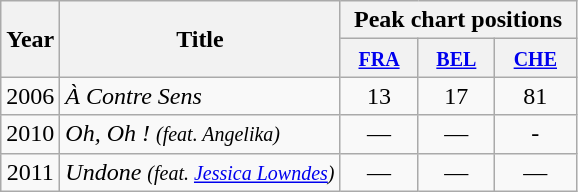<table class="wikitable sortable" style="text-align:center; margin-right:auto; margin-right:auto">
<tr>
<th rowspan="2">Year</th>
<th rowspan="2">Title</th>
<th colspan="3" width="150">Peak chart positions</th>
</tr>
<tr>
<th><small><a href='#'>FRA</a></small></th>
<th><small><a href='#'>BEL</a></small></th>
<th><small><a href='#'>CHE</a></small></th>
</tr>
<tr>
<td>2006</td>
<td align="left"><em>À Contre Sens</em></td>
<td align="center">13</td>
<td align="center">17</td>
<td align="center">81</td>
</tr>
<tr>
<td>2010</td>
<td align="left"><em>Oh, Oh ! <small>(feat. Angelika)</small></em></td>
<td align="center">—</td>
<td align="center">—</td>
<td align="center">-</td>
</tr>
<tr>
<td>2011</td>
<td align="left"><em>Undone <small>(feat. <a href='#'>Jessica Lowndes</a>)</small></em></td>
<td align="center">—</td>
<td align="center">—</td>
<td align="center">—</td>
</tr>
</table>
